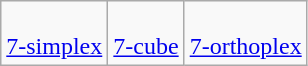<table class=wikitable>
<tr align=center valign=top>
<td><br><a href='#'>7-simplex</a></td>
<td><br><a href='#'>7-cube</a></td>
<td><br><a href='#'>7-orthoplex</a></td>
</tr>
</table>
